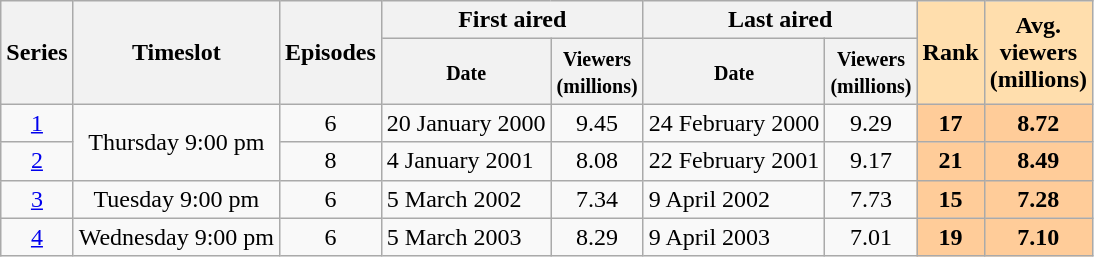<table class="wikitable">
<tr>
<th rowspan="2">Series</th>
<th rowspan="2">Timeslot</th>
<th rowspan="2">Episodes</th>
<th colspan="2">First aired</th>
<th colspan="2">Last aired</th>
<th rowspan="2" style="background:#ffdead;">Rank</th>
<th rowspan="2" style="background:#ffdead;">Avg. <br> viewers <br> (millions)</th>
</tr>
<tr>
<th><small><strong>Date</strong></small></th>
<th><small><strong>Viewers</strong> <br> <strong>(millions)</strong></small></th>
<th><small><strong>Date</strong></small></th>
<th><small><strong>Viewers</strong> <br> <strong>(millions)</strong></small></th>
</tr>
<tr>
<td align="center"><a href='#'>1</a></td>
<td rowspan="2" align="center">Thursday 9:00 pm</td>
<td align="center">6</td>
<td>20 January 2000</td>
<td align="center">9.45</td>
<td>24 February 2000</td>
<td align="center">9.29</td>
<td style="background:#fc9; text-align:center;"><strong>17</strong></td>
<td style="background:#fc9; text-align:center;"><strong>8.72</strong></td>
</tr>
<tr>
<td align="center"><a href='#'>2</a></td>
<td align="center">8</td>
<td>4 January 2001</td>
<td align="center">8.08</td>
<td>22 February 2001</td>
<td align="center">9.17</td>
<td style="background:#fc9; text-align:center;"><strong>21</strong></td>
<td style="background:#fc9; text-align:center;"><strong>8.49</strong></td>
</tr>
<tr>
<td align="center"><a href='#'>3</a></td>
<td align="center">Tuesday 9:00 pm</td>
<td align="center">6</td>
<td>5 March 2002</td>
<td align="center">7.34</td>
<td>9 April 2002</td>
<td align="center">7.73</td>
<td style="background:#fc9; text-align:center;"><strong>15</strong></td>
<td style="background:#fc9; text-align:center;"><strong>7.28</strong></td>
</tr>
<tr>
<td align="center"><a href='#'>4</a></td>
<td rowspan="2" align="center">Wednesday 9:00 pm</td>
<td align="center">6</td>
<td>5 March 2003</td>
<td align="center">8.29</td>
<td>9 April 2003</td>
<td align="center">7.01</td>
<td style="background:#fc9; text-align:center;"><strong>19</strong></td>
<td style="background:#fc9; text-align:center;"><strong>7.10</strong></td>
</tr>
</table>
